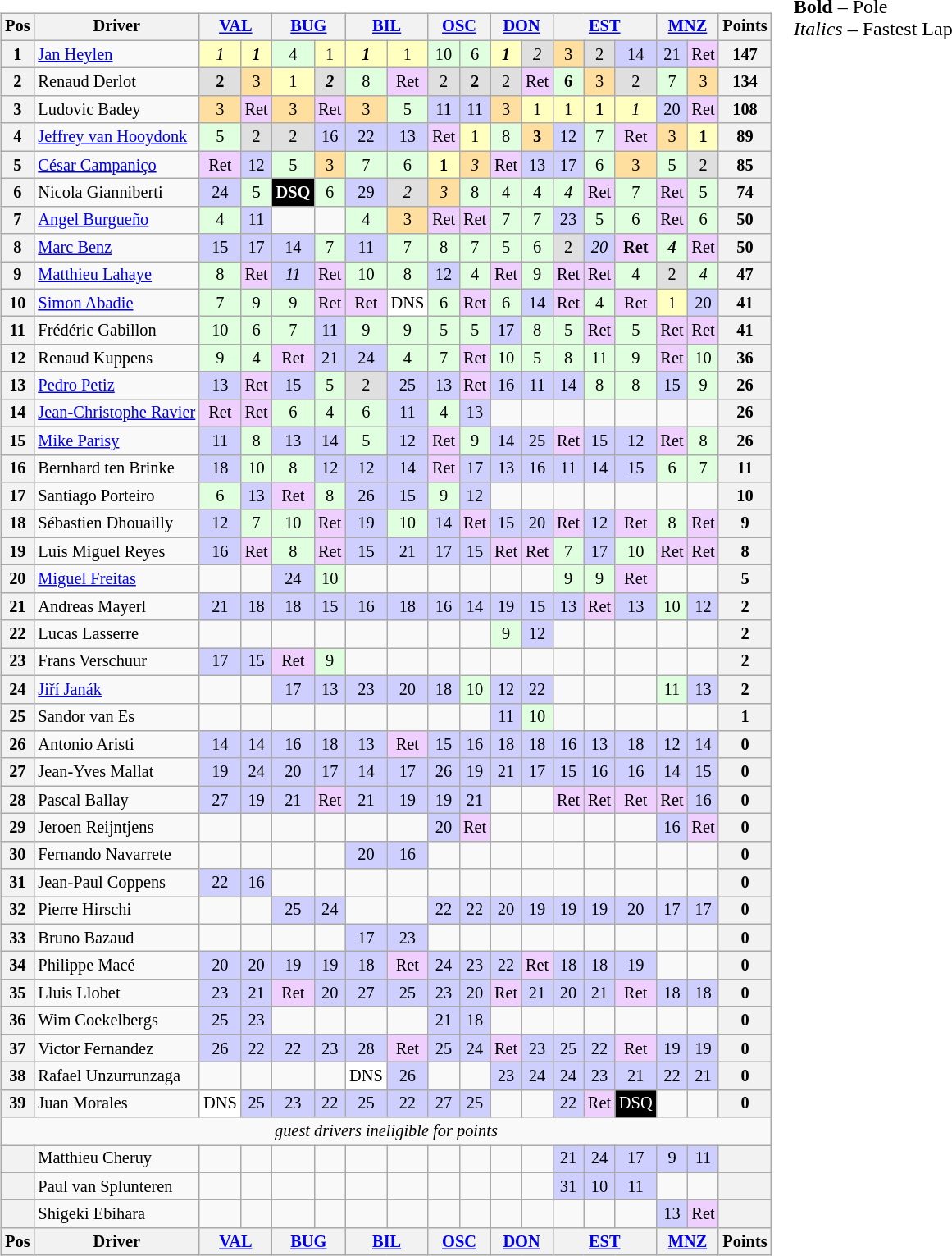<table>
<tr>
<td><br><table class="wikitable" style="font-size: 85%; text-align:center">
<tr valign="top">
<th valign="middle">Pos</th>
<th valign="middle">Driver</th>
<th colspan=2><a href='#'>VAL</a><br></th>
<th colspan=2><a href='#'>BUG</a><br></th>
<th colspan=2><a href='#'>BIL</a><br></th>
<th colspan=2><a href='#'>OSC</a><br></th>
<th colspan=2><a href='#'>DON</a><br></th>
<th colspan=3><a href='#'>EST</a><br></th>
<th colspan=2><a href='#'>MNZ</a><br></th>
<th valign="middle">Points</th>
</tr>
<tr>
<th>1</th>
<td align=left> <a href='#'>Jan Heylen</a></td>
<td style="background:#FFFFBF;"><em>1</em></td>
<td style="background:#FFFFBF;"><strong><em>1</em></strong></td>
<td style="background:#DFFFDF;">4</td>
<td style="background:#FFFFBF;">1</td>
<td style="background:#FFFFBF;"><strong><em>1</em></strong></td>
<td style="background:#FFFFBF;">1</td>
<td style="background:#DFFFDF;">10</td>
<td style="background:#DFFFDF;">6</td>
<td style="background:#FFFFBF;"><strong><em>1</em></strong></td>
<td style="background:#DFDFDF;"><em>2</em></td>
<td style="background:#FFDF9F;">3</td>
<td style="background:#DFDFDF;">2</td>
<td style="background:#CFCFFF;">14</td>
<td style="background:#CFCFFF;">21</td>
<td style="background:#EFCFFF;">Ret</td>
<th>147</th>
</tr>
<tr>
<th>2</th>
<td align=left> Renaud Derlot</td>
<td style="background:#DFDFDF;"><strong>2</strong></td>
<td style="background:#FFDF9F;">3</td>
<td style="background:#FFFFBF;">1</td>
<td style="background:#DFDFDF;"><strong><em>2</em></strong></td>
<td style="background:#DFFFDF;">8</td>
<td style="background:#EFCFFF;">Ret</td>
<td style="background:#DFDFDF;">2</td>
<td style="background:#DFDFDF;"><strong>2</strong></td>
<td style="background:#DFDFDF;">2</td>
<td style="background:#EFCFFF;">Ret</td>
<td style="background:#DFFFDF;"><strong>6</strong></td>
<td style="background:#FFDF9F;">3</td>
<td style="background:#DFDFDF;">2</td>
<td style="background:#DFFFDF;">7</td>
<td style="background:#FFDF9F;">3</td>
<th>134</th>
</tr>
<tr>
<th>3</th>
<td align=left> Ludovic Badey</td>
<td style="background:#FFDF9F;">3</td>
<td style="background:#EFCFFF;">Ret</td>
<td style="background:#FFDF9F;">3</td>
<td style="background:#EFCFFF;">Ret</td>
<td style="background:#FFDF9F;">3</td>
<td style="background:#DFFFDF;">5</td>
<td style="background:#CFCFFF;">11</td>
<td style="background:#CFCFFF;">11</td>
<td style="background:#FFDF9F;">3</td>
<td style="background:#FFFFBF;">1</td>
<td style="background:#FFFFBF;">1</td>
<td style="background:#FFFFBF;"><strong>1</strong></td>
<td style="background:#FFFFBF;"><em>1</em></td>
<td style="background:#CFCFFF;">20</td>
<td style="background:#EFCFFF;">Ret</td>
<th>108</th>
</tr>
<tr>
<th>4</th>
<td align=left> <a href='#'>Jeffrey van Hooydonk</a></td>
<td style="background:#DFFFDF;">5</td>
<td style="background:#DFDFDF;">2</td>
<td style="background:#DFDFDF;">2</td>
<td style="background:#CFCFFF;">16</td>
<td style="background:#CFCFFF;">22</td>
<td style="background:#CFCFFF;">13</td>
<td style="background:#EFCFFF;">Ret</td>
<td style="background:#FFFFBF;">1</td>
<td style="background:#DFFFDF;">8</td>
<td style="background:#FFDF9F;"><strong>3</strong></td>
<td style="background:#CFCFFF;">12</td>
<td style="background:#DFFFDF;">7</td>
<td style="background:#EFCFFF;">Ret</td>
<td style="background:#FFDF9F;">3</td>
<td style="background:#FFFFBF;"><strong>1</strong></td>
<th>89</th>
</tr>
<tr>
<th>5</th>
<td align=left> <a href='#'>César Campaniço</a></td>
<td style="background:#EFCFFF;">Ret</td>
<td style="background:#CFCFFF;">12</td>
<td style="background:#DFFFDF;">5</td>
<td style="background:#FFDF9F;">3</td>
<td style="background:#DFFFDF;">7</td>
<td style="background:#DFFFDF;">6</td>
<td style="background:#FFFFBF;"><strong>1</strong></td>
<td style="background:#FFDF9F;"><em>3</em></td>
<td style="background:#EFCFFF;">Ret</td>
<td style="background:#CFCFFF;">13</td>
<td style="background:#CFCFFF;">17</td>
<td style="background:#DFFFDF;">6</td>
<td style="background:#FFDF9F;">3</td>
<td style="background:#DFFFDF;">5</td>
<td style="background:#DFDFDF;">2</td>
<th>85</th>
</tr>
<tr>
<th>6</th>
<td align=left> Nicola Gianniberti</td>
<td style="background:#CFCFFF;">24</td>
<td style="background:#DFFFDF;">5</td>
<td style="background:black; color:white;"><strong>DSQ</strong></td>
<td style="background:#DFFFDF;">6</td>
<td style="background:#CFCFFF;">29</td>
<td style="background:#DFDFDF;"><em>2</em></td>
<td style="background:#FFDF9F;"><em>3</em></td>
<td style="background:#DFFFDF;">8</td>
<td style="background:#DFFFDF;">4</td>
<td style="background:#DFFFDF;">4</td>
<td style="background:#DFFFDF;"><em>4</em></td>
<td style="background:#EFCFFF;">Ret</td>
<td style="background:#DFFFDF;">7</td>
<td style="background:#EFCFFF;">Ret</td>
<td style="background:#DFFFDF;">5</td>
<th>74</th>
</tr>
<tr>
<th>7</th>
<td align=left> <a href='#'>Angel Burgueño</a></td>
<td style="background:#DFFFDF;">4</td>
<td style="background:#CFCFFF;">11</td>
<td></td>
<td></td>
<td style="background:#DFFFDF;">4</td>
<td style="background:#FFDF9F;">3</td>
<td style="background:#EFCFFF;">Ret</td>
<td style="background:#EFCFFF;">Ret</td>
<td style="background:#DFFFDF;">7</td>
<td style="background:#DFFFDF;">7</td>
<td style="background:#CFCFFF;">23</td>
<td style="background:#DFFFDF;">5</td>
<td style="background:#DFFFDF;">6</td>
<td style="background:#EFCFFF;">Ret</td>
<td style="background:#DFFFDF;">6</td>
<th>50</th>
</tr>
<tr>
<th>8</th>
<td align=left> <a href='#'>Marc Benz</a></td>
<td style="background:#CFCFFF;">15</td>
<td style="background:#CFCFFF;">17</td>
<td style="background:#CFCFFF;">14</td>
<td style="background:#DFFFDF;">7</td>
<td style="background:#CFCFFF;">11</td>
<td style="background:#DFFFDF;">7</td>
<td style="background:#DFFFDF;">8</td>
<td style="background:#DFFFDF;">7</td>
<td style="background:#DFFFDF;">5</td>
<td style="background:#DFFFDF;">6</td>
<td style="background:#DFDFDF;">2</td>
<td style="background:#CFCFFF;"><em>20</em></td>
<td style="background:#EFCFFF;"><strong>Ret</strong></td>
<td style="background:#DFFFDF;"><strong><em>4</em></strong></td>
<td style="background:#EFCFFF;">Ret</td>
<th>50</th>
</tr>
<tr>
<th>9</th>
<td align=left> <a href='#'>Matthieu Lahaye</a></td>
<td style="background:#DFFFDF;">8</td>
<td style="background:#EFCFFF;">Ret</td>
<td style="background:#CFCFFF;"><em>11</em></td>
<td style="background:#EFCFFF;">Ret</td>
<td style="background:#DFFFDF;">10</td>
<td style="background:#DFFFDF;">8</td>
<td style="background:#CFCFFF;">12</td>
<td style="background:#DFFFDF;">4</td>
<td style="background:#EFCFFF;">Ret</td>
<td style="background:#DFFFDF;">9</td>
<td style="background:#EFCFFF;">Ret</td>
<td style="background:#EFCFFF;">Ret</td>
<td style="background:#DFFFDF;">4</td>
<td style="background:#DFDFDF;">2</td>
<td style="background:#DFFFDF;"><em>4</em></td>
<th>47</th>
</tr>
<tr>
<th>10</th>
<td align=left> <a href='#'>Simon Abadie</a></td>
<td style="background:#DFFFDF;">7</td>
<td style="background:#DFFFDF;">9</td>
<td style="background:#DFFFDF;">9</td>
<td style="background:#EFCFFF;">Ret</td>
<td style="background:#EFCFFF;">Ret</td>
<td style="background:#FFFFFF;">DNS</td>
<td style="background:#DFFFDF;">6</td>
<td style="background:#EFCFFF;">Ret</td>
<td style="background:#DFFFDF;">6</td>
<td style="background:#CFCFFF;">14</td>
<td style="background:#EFCFFF;">Ret</td>
<td style="background:#DFFFDF;">4</td>
<td style="background:#EFCFFF;">Ret</td>
<td style="background:#FFFFBF;">1</td>
<td style="background:#CFCFFF;">20</td>
<th>41</th>
</tr>
<tr>
<th>11</th>
<td align=left> Frédéric Gabillon</td>
<td style="background:#DFFFDF;">10</td>
<td style="background:#DFFFDF;">6</td>
<td style="background:#DFFFDF;">7</td>
<td style="background:#CFCFFF;">11</td>
<td style="background:#DFFFDF;">9</td>
<td style="background:#DFFFDF;">9</td>
<td style="background:#DFFFDF;">5</td>
<td style="background:#DFFFDF;">5</td>
<td style="background:#CFCFFF;">17</td>
<td style="background:#DFFFDF;">8</td>
<td style="background:#DFFFDF;">5</td>
<td style="background:#EFCFFF;">Ret</td>
<td style="background:#DFFFDF;">5</td>
<td style="background:#EFCFFF;">Ret</td>
<td style="background:#EFCFFF;">Ret</td>
<th>41</th>
</tr>
<tr>
<th>12</th>
<td align=left> Renaud Kuppens</td>
<td style="background:#DFFFDF;">9</td>
<td style="background:#DFFFDF;">4</td>
<td style="background:#EFCFFF;">Ret</td>
<td style="background:#CFCFFF;">21</td>
<td style="background:#CFCFFF;">24</td>
<td style="background:#DFFFDF;">4</td>
<td style="background:#DFFFDF;">7</td>
<td style="background:#EFCFFF;">Ret</td>
<td style="background:#DFFFDF;">10</td>
<td style="background:#DFFFDF;">5</td>
<td style="background:#DFFFDF;">8</td>
<td style="background:#DFFFDF;">11</td>
<td style="background:#DFFFDF;">9</td>
<td style="background:#EFCFFF;">Ret</td>
<td style="background:#DFFFDF;">10</td>
<th>36</th>
</tr>
<tr>
<th>13</th>
<td align=left> <a href='#'>Pedro Petiz</a></td>
<td style="background:#CFCFFF;">13</td>
<td style="background:#EFCFFF;">Ret</td>
<td style="background:#CFCFFF;">15</td>
<td style="background:#DFFFDF;">5</td>
<td style="background:#DFDFDF;">2</td>
<td style="background:#CFCFFF;">25</td>
<td style="background:#CFCFFF;">13</td>
<td style="background:#EFCFFF;">Ret</td>
<td style="background:#CFCFFF;">16</td>
<td style="background:#CFCFFF;">11</td>
<td style="background:#CFCFFF;">14</td>
<td style="background:#DFFFDF;">8</td>
<td style="background:#DFFFDF;">8</td>
<td style="background:#CFCFFF;">15</td>
<td style="background:#DFFFDF;">9</td>
<th>26</th>
</tr>
<tr>
<th>14</th>
<td align=left> <a href='#'>Jean-Christophe Ravier</a></td>
<td style="background:#EFCFFF;">Ret</td>
<td style="background:#EFCFFF;">Ret</td>
<td style="background:#DFFFDF;">6</td>
<td style="background:#DFFFDF;">4</td>
<td style="background:#DFFFDF;">6</td>
<td style="background:#CFCFFF;">11</td>
<td style="background:#DFFFDF;">4</td>
<td style="background:#CFCFFF;">13</td>
<td></td>
<td></td>
<td></td>
<td></td>
<td></td>
<td></td>
<td></td>
<th>26</th>
</tr>
<tr>
<th>15</th>
<td align=left> <a href='#'>Mike Parisy</a></td>
<td style="background:#CFCFFF;">11</td>
<td style="background:#DFFFDF;">8</td>
<td style="background:#CFCFFF;">13</td>
<td style="background:#CFCFFF;">14</td>
<td style="background:#DFFFDF;">5</td>
<td style="background:#CFCFFF;">12</td>
<td style="background:#EFCFFF;">Ret</td>
<td style="background:#DFFFDF;">9</td>
<td style="background:#CFCFFF;">14</td>
<td style="background:#CFCFFF;">25</td>
<td style="background:#EFCFFF;">Ret</td>
<td style="background:#CFCFFF;">15</td>
<td style="background:#CFCFFF;">12</td>
<td style="background:#EFCFFF;">Ret</td>
<td style="background:#DFFFDF;">8</td>
<th>26</th>
</tr>
<tr>
<th>16</th>
<td align=left> Bernhard ten Brinke</td>
<td style="background:#CFCFFF;">18</td>
<td style="background:#DFFFDF;">10</td>
<td style="background:#DFFFDF;">8</td>
<td style="background:#CFCFFF;">12</td>
<td style="background:#CFCFFF;">12</td>
<td style="background:#CFCFFF;">14</td>
<td style="background:#EFCFFF;">Ret</td>
<td style="background:#CFCFFF;">17</td>
<td style="background:#CFCFFF;">13</td>
<td style="background:#CFCFFF;">16</td>
<td style="background:#CFCFFF;">11</td>
<td style="background:#CFCFFF;">14</td>
<td style="background:#CFCFFF;">15</td>
<td style="background:#DFFFDF;">6</td>
<td style="background:#DFFFDF;">7</td>
<th>11</th>
</tr>
<tr>
<th>17</th>
<td align=left> Santiago Porteiro</td>
<td style="background:#DFFFDF;">6</td>
<td style="background:#CFCFFF;">13</td>
<td style="background:#EFCFFF;">Ret</td>
<td style="background:#DFFFDF;">8</td>
<td style="background:#CFCFFF;">26</td>
<td style="background:#CFCFFF;">15</td>
<td style="background:#DFFFDF;">9</td>
<td style="background:#CFCFFF;">12</td>
<td></td>
<td></td>
<td></td>
<td></td>
<td></td>
<td></td>
<td></td>
<th>10</th>
</tr>
<tr>
<th>18</th>
<td align=left> Sébastien Dhouailly</td>
<td style="background:#CFCFFF;">12</td>
<td style="background:#DFFFDF;">7</td>
<td style="background:#DFFFDF;">10</td>
<td style="background:#EFCFFF;">Ret</td>
<td style="background:#CFCFFF;">19</td>
<td style="background:#DFFFDF;">10</td>
<td style="background:#CFCFFF;">14</td>
<td style="background:#EFCFFF;">Ret</td>
<td style="background:#CFCFFF;">15</td>
<td style="background:#CFCFFF;">20</td>
<td style="background:#EFCFFF;">Ret</td>
<td style="background:#CFCFFF;">12</td>
<td style="background:#EFCFFF;">Ret</td>
<td style="background:#DFFFDF;">8</td>
<td style="background:#EFCFFF;">Ret</td>
<th>9</th>
</tr>
<tr>
<th>19</th>
<td align=left> Luis Miguel Reyes</td>
<td style="background:#CFCFFF;">16</td>
<td style="background:#EFCFFF;">Ret</td>
<td style="background:#DFFFDF;">8</td>
<td style="background:#EFCFFF;">Ret</td>
<td style="background:#CFCFFF;">15</td>
<td style="background:#CFCFFF;">21</td>
<td style="background:#CFCFFF;">17</td>
<td style="background:#CFCFFF;">15</td>
<td style="background:#EFCFFF;">Ret</td>
<td style="background:#EFCFFF;">Ret</td>
<td style="background:#DFFFDF;">7</td>
<td style="background:#CFCFFF;">17</td>
<td style="background:#DFFFDF;">10</td>
<td style="background:#EFCFFF;">Ret</td>
<td style="background:#EFCFFF;">Ret</td>
<th>8</th>
</tr>
<tr>
<th>20</th>
<td align=left> <a href='#'>Miguel Freitas</a></td>
<td></td>
<td></td>
<td style="background:#CFCFFF;">24</td>
<td style="background:#DFFFDF;">10</td>
<td></td>
<td></td>
<td></td>
<td></td>
<td></td>
<td></td>
<td style="background:#DFFFDF;">9</td>
<td style="background:#DFFFDF;">9</td>
<td style="background:#EFCFFF;">Ret</td>
<td></td>
<td></td>
<th>5</th>
</tr>
<tr>
<th>21</th>
<td align=left> Andreas Mayerl</td>
<td style="background:#CFCFFF;">21</td>
<td style="background:#CFCFFF;">18</td>
<td style="background:#CFCFFF;">18</td>
<td style="background:#CFCFFF;">15</td>
<td style="background:#CFCFFF;">16</td>
<td style="background:#CFCFFF;">18</td>
<td style="background:#CFCFFF;">16</td>
<td style="background:#CFCFFF;">14</td>
<td style="background:#CFCFFF;">19</td>
<td style="background:#CFCFFF;">15</td>
<td style="background:#CFCFFF;">13</td>
<td style="background:#EFCFFF;">Ret</td>
<td style="background:#CFCFFF;">13</td>
<td style="background:#DFFFDF;">10</td>
<td style="background:#CFCFFF;">12</td>
<th>2</th>
</tr>
<tr>
<th>22</th>
<td align=left> Lucas Lasserre</td>
<td></td>
<td></td>
<td></td>
<td></td>
<td></td>
<td></td>
<td></td>
<td></td>
<td style="background:#DFFFDF;">9</td>
<td style="background:#CFCFFF;">12</td>
<td></td>
<td></td>
<td></td>
<td></td>
<td></td>
<th>2</th>
</tr>
<tr>
<th>23</th>
<td align=left> Frans Verschuur</td>
<td style="background:#CFCFFF;">17</td>
<td style="background:#CFCFFF;">15</td>
<td style="background:#EFCFFF;">Ret</td>
<td style="background:#DFFFDF;">9</td>
<td></td>
<td></td>
<td></td>
<td></td>
<td></td>
<td></td>
<td></td>
<td></td>
<td></td>
<td></td>
<td></td>
<th>2</th>
</tr>
<tr>
<th>24</th>
<td align=left> <a href='#'>Jiří Janák</a></td>
<td></td>
<td></td>
<td style="background:#CFCFFF;">17</td>
<td style="background:#CFCFFF;">13</td>
<td style="background:#CFCFFF;">23</td>
<td style="background:#CFCFFF;">20</td>
<td style="background:#CFCFFF;">18</td>
<td style="background:#DFFFDF;">10</td>
<td style="background:#CFCFFF;">12</td>
<td style="background:#CFCFFF;">22</td>
<td></td>
<td></td>
<td></td>
<td style="background:#DFFFDF;">11</td>
<td style="background:#CFCFFF;">13</td>
<th>2</th>
</tr>
<tr>
<th>25</th>
<td align=left> Sandor van Es</td>
<td></td>
<td></td>
<td></td>
<td></td>
<td></td>
<td></td>
<td></td>
<td></td>
<td style="background:#CFCFFF;">11</td>
<td style="background:#DFFFDF;">10</td>
<td></td>
<td></td>
<td></td>
<td></td>
<td></td>
<th>1</th>
</tr>
<tr>
<th>26</th>
<td align=left> Antonio Aristi</td>
<td style="background:#CFCFFF;">14</td>
<td style="background:#CFCFFF;">14</td>
<td style="background:#CFCFFF;">16</td>
<td style="background:#CFCFFF;">18</td>
<td style="background:#CFCFFF;">13</td>
<td style="background:#EFCFFF;">Ret</td>
<td style="background:#CFCFFF;">15</td>
<td style="background:#CFCFFF;">16</td>
<td style="background:#CFCFFF;">18</td>
<td style="background:#CFCFFF;">18</td>
<td style="background:#CFCFFF;">16</td>
<td style="background:#CFCFFF;">13</td>
<td style="background:#CFCFFF;">18</td>
<td style="background:#CFCFFF;">12</td>
<td style="background:#CFCFFF;">14</td>
<th>0</th>
</tr>
<tr>
<th>27</th>
<td align=left> Jean-Yves Mallat</td>
<td style="background:#CFCFFF;">19</td>
<td style="background:#CFCFFF;">24</td>
<td style="background:#CFCFFF;">20</td>
<td style="background:#CFCFFF;">17</td>
<td style="background:#CFCFFF;">14</td>
<td style="background:#CFCFFF;">17</td>
<td style="background:#CFCFFF;">26</td>
<td style="background:#CFCFFF;">19</td>
<td style="background:#CFCFFF;">21</td>
<td style="background:#CFCFFF;">17</td>
<td style="background:#CFCFFF;">15</td>
<td style="background:#CFCFFF;">16</td>
<td style="background:#CFCFFF;">16</td>
<td style="background:#CFCFFF;">14</td>
<td style="background:#CFCFFF;">15</td>
<th>0</th>
</tr>
<tr>
<th>28</th>
<td align=left> Pascal Ballay</td>
<td style="background:#CFCFFF;">27</td>
<td style="background:#CFCFFF;">19</td>
<td style="background:#CFCFFF;">21</td>
<td style="background:#EFCFFF;">Ret</td>
<td style="background:#CFCFFF;">21</td>
<td style="background:#CFCFFF;">19</td>
<td style="background:#CFCFFF;">19</td>
<td style="background:#CFCFFF;">21</td>
<td></td>
<td></td>
<td style="background:#EFCFFF;">Ret</td>
<td style="background:#EFCFFF;">Ret</td>
<td style="background:#EFCFFF;">Ret</td>
<td style="background:#EFCFFF;">Ret</td>
<td style="background:#CFCFFF;">16</td>
<th>0</th>
</tr>
<tr>
<th>29</th>
<td align=left> Jeroen Reijntjens</td>
<td></td>
<td></td>
<td></td>
<td></td>
<td></td>
<td></td>
<td style="background:#CFCFFF;">20</td>
<td style="background:#EFCFFF;">Ret</td>
<td></td>
<td></td>
<td></td>
<td></td>
<td></td>
<td style="background:#CFCFFF;">16</td>
<td style="background:#EFCFFF;">Ret</td>
<th>0</th>
</tr>
<tr>
<th>30</th>
<td align=left> Fernando Navarrete</td>
<td></td>
<td></td>
<td></td>
<td></td>
<td style="background:#CFCFFF;">20</td>
<td style="background:#CFCFFF;">16</td>
<td></td>
<td></td>
<td></td>
<td></td>
<td></td>
<td></td>
<td></td>
<td></td>
<td></td>
<th>0</th>
</tr>
<tr>
<th>31</th>
<td align=left> Jean-Paul Coppens</td>
<td style="background:#CFCFFF;">22</td>
<td style="background:#CFCFFF;">16</td>
<td></td>
<td></td>
<td></td>
<td></td>
<td></td>
<td></td>
<td></td>
<td></td>
<td></td>
<td></td>
<td></td>
<td></td>
<td></td>
<th>0</th>
</tr>
<tr>
<th>32</th>
<td align=left> Pierre Hirschi</td>
<td></td>
<td></td>
<td style="background:#CFCFFF;">25</td>
<td style="background:#CFCFFF;">24</td>
<td></td>
<td></td>
<td style="background:#CFCFFF;">22</td>
<td style="background:#CFCFFF;">22</td>
<td style="background:#CFCFFF;">20</td>
<td style="background:#CFCFFF;">19</td>
<td style="background:#CFCFFF;">19</td>
<td style="background:#CFCFFF;">19</td>
<td style="background:#CFCFFF;">20</td>
<td style="background:#CFCFFF;">17</td>
<td style="background:#CFCFFF;">17</td>
<th>0</th>
</tr>
<tr>
<th>33</th>
<td align=left> Bruno Bazaud</td>
<td></td>
<td></td>
<td></td>
<td></td>
<td style="background:#CFCFFF;">17</td>
<td style="background:#CFCFFF;">23</td>
<td></td>
<td></td>
<td></td>
<td></td>
<td></td>
<td></td>
<td></td>
<td></td>
<td></td>
<th>0</th>
</tr>
<tr>
<th>34</th>
<td align=left> Philippe Macé</td>
<td style="background:#CFCFFF;">20</td>
<td style="background:#CFCFFF;">20</td>
<td style="background:#CFCFFF;">19</td>
<td style="background:#CFCFFF;">19</td>
<td style="background:#CFCFFF;">18</td>
<td style="background:#EFCFFF;">Ret</td>
<td style="background:#CFCFFF;">24</td>
<td style="background:#CFCFFF;">23</td>
<td style="background:#CFCFFF;">22</td>
<td style="background:#EFCFFF;">Ret</td>
<td style="background:#CFCFFF;">18</td>
<td style="background:#CFCFFF;">18</td>
<td style="background:#CFCFFF;">19</td>
<td></td>
<td></td>
<th>0</th>
</tr>
<tr>
<th>35</th>
<td align=left> Lluis Llobet</td>
<td style="background:#CFCFFF;">23</td>
<td style="background:#CFCFFF;">21</td>
<td style="background:#EFCFFF;">Ret</td>
<td style="background:#CFCFFF;">20</td>
<td style="background:#CFCFFF;">27</td>
<td style="background:#CFCFFF;">25</td>
<td style="background:#CFCFFF;">23</td>
<td style="background:#CFCFFF;">20</td>
<td style="background:#EFCFFF;">Ret</td>
<td style="background:#CFCFFF;">21</td>
<td style="background:#CFCFFF;">20</td>
<td style="background:#CFCFFF;">21</td>
<td style="background:#EFCFFF;">Ret</td>
<td style="background:#CFCFFF;">18</td>
<td style="background:#CFCFFF;">18</td>
<th>0</th>
</tr>
<tr>
<th>36</th>
<td align=left> Wim Coekelbergs</td>
<td style="background:#CFCFFF;">25</td>
<td style="background:#CFCFFF;">23</td>
<td></td>
<td></td>
<td></td>
<td></td>
<td style="background:#CFCFFF;">21</td>
<td style="background:#CFCFFF;">18</td>
<td></td>
<td></td>
<td></td>
<td></td>
<td></td>
<td></td>
<td></td>
<th>0</th>
</tr>
<tr>
<th>37</th>
<td align=left> Victor Fernandez</td>
<td style="background:#CFCFFF;">26</td>
<td style="background:#CFCFFF;">22</td>
<td style="background:#CFCFFF;">22</td>
<td style="background:#CFCFFF;">23</td>
<td style="background:#CFCFFF;">28</td>
<td style="background:#EFCFFF;">Ret</td>
<td style="background:#CFCFFF;">25</td>
<td style="background:#CFCFFF;">24</td>
<td style="background:#EFCFFF;">Ret</td>
<td style="background:#CFCFFF;">23</td>
<td style="background:#CFCFFF;">25</td>
<td style="background:#CFCFFF;">22</td>
<td style="background:#EFCFFF;">Ret</td>
<td style="background:#CFCFFF;">19</td>
<td style="background:#CFCFFF;">19</td>
<th>0</th>
</tr>
<tr>
<th>38</th>
<td align=left> Rafael Unzurrunzaga</td>
<td></td>
<td></td>
<td></td>
<td></td>
<td style="background:#FFFFFF;">DNS</td>
<td style="background:#CFCFFF;">26</td>
<td></td>
<td></td>
<td style="background:#CFCFFF;">23</td>
<td style="background:#CFCFFF;">24</td>
<td style="background:#CFCFFF;">24</td>
<td style="background:#CFCFFF;">23</td>
<td style="background:#CFCFFF;">21</td>
<td style="background:#CFCFFF;">22</td>
<td style="background:#CFCFFF;">21</td>
<th>0</th>
</tr>
<tr>
<th>39</th>
<td align=left> Juan Morales</td>
<td style="background:#FFFFFF;">DNS</td>
<td style="background:#CFCFFF;">25</td>
<td style="background:#CFCFFF;">23</td>
<td style="background:#CFCFFF;">22</td>
<td style="background:#CFCFFF;">25</td>
<td style="background:#CFCFFF;">22</td>
<td style="background:#CFCFFF;">27</td>
<td style="background:#CFCFFF;">25</td>
<td></td>
<td></td>
<td style="background:#CFCFFF;">22</td>
<td style="background:#EFCFFF;">Ret</td>
<td style="background:black; color:white;">DSQ</td>
<td></td>
<td></td>
<th>0</th>
</tr>
<tr>
<td colspan=18 align=center><em>guest drivers ineligible for points</em></td>
</tr>
<tr>
<th></th>
<td align=left> Matthieu Cheruy</td>
<td></td>
<td></td>
<td></td>
<td></td>
<td></td>
<td></td>
<td></td>
<td></td>
<td></td>
<td></td>
<td style="background:#CFCFFF;">21</td>
<td style="background:#CFCFFF;">24</td>
<td style="background:#CFCFFF;">17</td>
<td style="background:#CFCFFF;">9</td>
<td style="background:#CFCFFF;">11</td>
<th></th>
</tr>
<tr>
<th></th>
<td align=left> Paul van Splunteren</td>
<td></td>
<td></td>
<td></td>
<td></td>
<td></td>
<td></td>
<td></td>
<td></td>
<td></td>
<td></td>
<td style="background:#CFCFFF;">31</td>
<td style="background:#CFCFFF;">10</td>
<td style="background:#CFCFFF;">11</td>
<td></td>
<td></td>
<th></th>
</tr>
<tr>
<th></th>
<td align=left> Shigeki Ebihara</td>
<td></td>
<td></td>
<td></td>
<td></td>
<td></td>
<td></td>
<td></td>
<td></td>
<td></td>
<td></td>
<td></td>
<td></td>
<td></td>
<td style="background:#CFCFFF;">13</td>
<td style="background:#EFCFFF;">Ret</td>
<th></th>
</tr>
<tr>
<th valign="middle">Pos</th>
<th valign="middle">Driver</th>
<th colspan=2><a href='#'>VAL</a><br></th>
<th colspan=2><a href='#'>BUG</a><br></th>
<th colspan=2><a href='#'>BIL</a><br></th>
<th colspan=2><a href='#'>OSC</a><br></th>
<th colspan=2><a href='#'>DON</a><br></th>
<th colspan=3><a href='#'>EST</a><br></th>
<th colspan=2><a href='#'>MNZ</a><br></th>
<th valign="middle">Points</th>
</tr>
</table>
</td>
<td valign="top"><br>
<span><strong>Bold</strong> – Pole<br>
<em>Italics</em> – Fastest Lap</span></td>
</tr>
</table>
